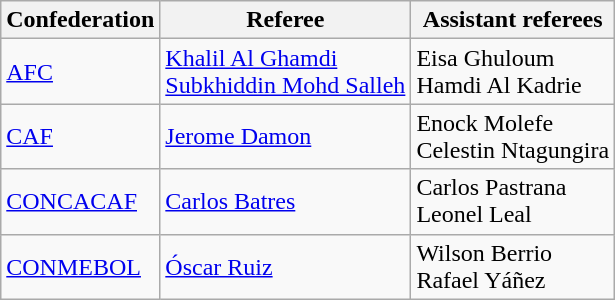<table class="wikitable">
<tr>
<th>Confederation</th>
<th>Referee</th>
<th>Assistant referees</th>
</tr>
<tr>
<td><a href='#'>AFC</a></td>
<td> <a href='#'>Khalil Al Ghamdi</a><br> <a href='#'>Subkhiddin Mohd Salleh</a></td>
<td> Eisa Ghuloum<br> Hamdi Al Kadrie</td>
</tr>
<tr>
<td><a href='#'>CAF</a></td>
<td> <a href='#'>Jerome Damon</a></td>
<td> Enock Molefe<br> Celestin Ntagungira</td>
</tr>
<tr>
<td><a href='#'>CONCACAF</a></td>
<td> <a href='#'>Carlos Batres</a></td>
<td> Carlos Pastrana<br> Leonel Leal</td>
</tr>
<tr>
<td><a href='#'>CONMEBOL</a></td>
<td> <a href='#'>Óscar Ruiz</a></td>
<td> Wilson Berrio<br> Rafael Yáñez</td>
</tr>
</table>
